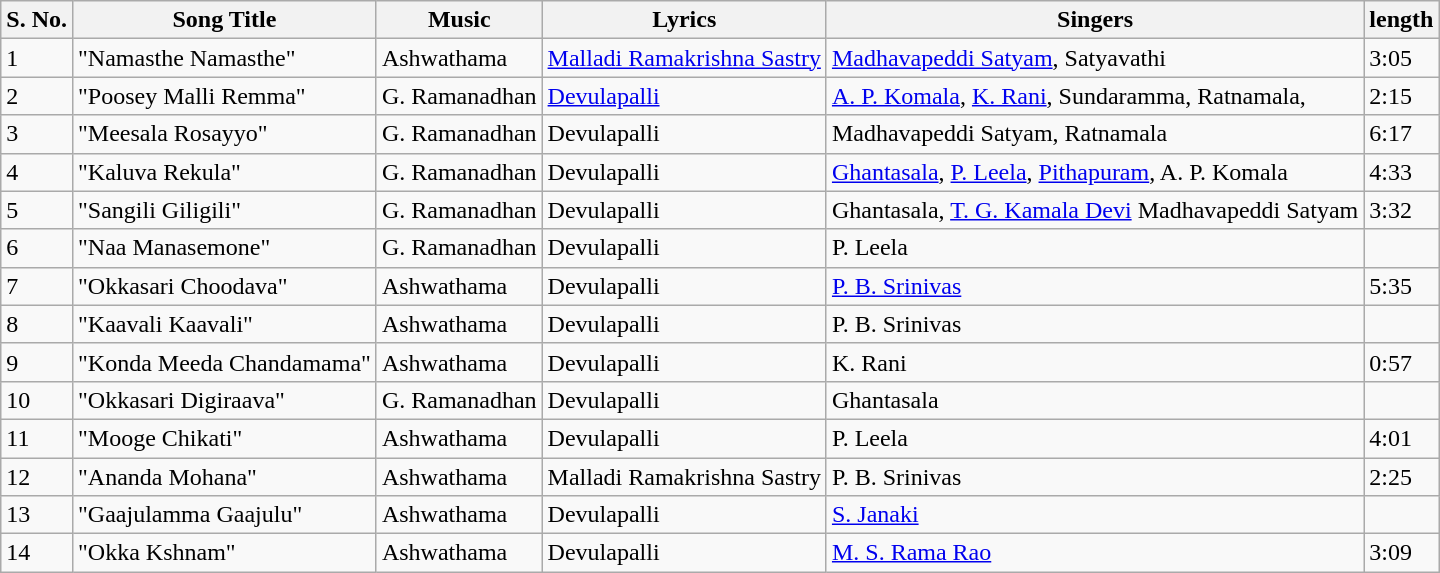<table class="wikitable">
<tr>
<th>S. No.</th>
<th>Song Title</th>
<th>Music</th>
<th>Lyrics</th>
<th>Singers</th>
<th>length</th>
</tr>
<tr>
<td>1</td>
<td>"Namasthe Namasthe"</td>
<td>Ashwathama</td>
<td><a href='#'>Malladi Ramakrishna Sastry</a></td>
<td><a href='#'>Madhavapeddi Satyam</a>, Satyavathi</td>
<td>3:05</td>
</tr>
<tr>
<td>2</td>
<td>"Poosey Malli Remma"</td>
<td>G. Ramanadhan</td>
<td><a href='#'>Devulapalli</a></td>
<td><a href='#'>A. P. Komala</a>, <a href='#'>K. Rani</a>, Sundaramma, Ratnamala,</td>
<td>2:15</td>
</tr>
<tr>
<td>3</td>
<td>"Meesala Rosayyo"</td>
<td>G. Ramanadhan</td>
<td>Devulapalli</td>
<td>Madhavapeddi Satyam, Ratnamala</td>
<td>6:17</td>
</tr>
<tr>
<td>4</td>
<td>"Kaluva Rekula"</td>
<td>G. Ramanadhan</td>
<td>Devulapalli</td>
<td><a href='#'>Ghantasala</a>, <a href='#'>P. Leela</a>, <a href='#'>Pithapuram</a>, A. P. Komala</td>
<td>4:33</td>
</tr>
<tr>
<td>5</td>
<td>"Sangili Giligili"</td>
<td>G. Ramanadhan</td>
<td>Devulapalli</td>
<td>Ghantasala, <a href='#'>T. G. Kamala Devi</a> Madhavapeddi Satyam</td>
<td>3:32</td>
</tr>
<tr>
<td>6</td>
<td>"Naa Manasemone"</td>
<td>G. Ramanadhan</td>
<td>Devulapalli</td>
<td>P. Leela</td>
<td></td>
</tr>
<tr>
<td>7</td>
<td>"Okkasari Choodava"</td>
<td>Ashwathama</td>
<td>Devulapalli</td>
<td><a href='#'>P. B. Srinivas</a></td>
<td>5:35</td>
</tr>
<tr>
<td>8</td>
<td>"Kaavali Kaavali"</td>
<td>Ashwathama</td>
<td>Devulapalli</td>
<td>P. B. Srinivas</td>
<td></td>
</tr>
<tr>
<td>9</td>
<td>"Konda Meeda Chandamama"</td>
<td>Ashwathama</td>
<td>Devulapalli</td>
<td>K. Rani</td>
<td>0:57</td>
</tr>
<tr>
<td>10</td>
<td>"Okkasari Digiraava"</td>
<td>G. Ramanadhan</td>
<td>Devulapalli</td>
<td>Ghantasala</td>
<td></td>
</tr>
<tr>
<td>11</td>
<td>"Mooge Chikati"</td>
<td>Ashwathama</td>
<td>Devulapalli</td>
<td>P. Leela</td>
<td>4:01</td>
</tr>
<tr>
<td>12</td>
<td>"Ananda Mohana"</td>
<td>Ashwathama</td>
<td>Malladi Ramakrishna Sastry</td>
<td>P. B. Srinivas</td>
<td>2:25</td>
</tr>
<tr>
<td>13</td>
<td>"Gaajulamma Gaajulu"</td>
<td>Ashwathama</td>
<td>Devulapalli</td>
<td><a href='#'>S. Janaki</a></td>
<td></td>
</tr>
<tr>
<td>14</td>
<td>"Okka Kshnam"</td>
<td>Ashwathama</td>
<td>Devulapalli</td>
<td><a href='#'>M. S. Rama Rao</a></td>
<td>3:09</td>
</tr>
</table>
